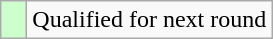<table class="wikitable">
<tr>
<td style="width:10px; background:#cfc"></td>
<td>Qualified for next round</td>
</tr>
</table>
